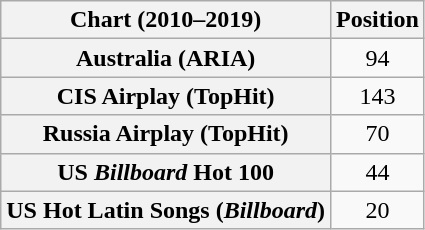<table class="wikitable sortable plainrowheaders" style="text-align:center">
<tr>
<th scope="col">Chart (2010–2019)</th>
<th scope="col">Position</th>
</tr>
<tr>
<th scope="row">Australia (ARIA)</th>
<td>94</td>
</tr>
<tr>
<th scope="row">CIS Airplay (TopHit)</th>
<td>143</td>
</tr>
<tr>
<th scope="row">Russia Airplay (TopHit)</th>
<td>70</td>
</tr>
<tr>
<th scope="row">US <em>Billboard</em> Hot 100</th>
<td>44</td>
</tr>
<tr>
<th scope="row">US Hot Latin Songs (<em>Billboard</em>)</th>
<td>20</td>
</tr>
</table>
